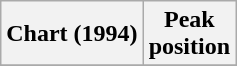<table class="wikitable sortable">
<tr>
<th align="left">Chart (1994)</th>
<th align="center">Peak<br>position</th>
</tr>
<tr>
</tr>
</table>
